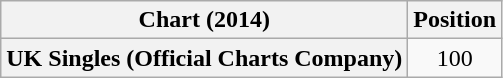<table class="wikitable sortable plainrowheaders" style="text-align:center;">
<tr>
<th scope="col">Chart (2014)</th>
<th scope="col">Position</th>
</tr>
<tr>
<th scope="row">UK Singles (Official Charts Company)</th>
<td>100</td>
</tr>
</table>
